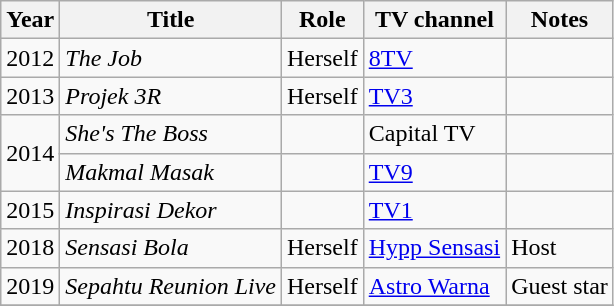<table class="wikitable">
<tr>
<th>Year</th>
<th>Title</th>
<th>Role</th>
<th>TV channel</th>
<th>Notes</th>
</tr>
<tr>
<td>2012</td>
<td><em>The Job</em></td>
<td>Herself</td>
<td><a href='#'>8TV</a></td>
<td></td>
</tr>
<tr>
<td>2013</td>
<td><em>Projek 3R</em></td>
<td>Herself</td>
<td><a href='#'>TV3</a></td>
<td></td>
</tr>
<tr>
<td rowspan="2">2014</td>
<td><em>She's The Boss</em></td>
<td></td>
<td>Capital TV</td>
<td></td>
</tr>
<tr>
<td><em>Makmal Masak</em></td>
<td></td>
<td><a href='#'>TV9</a></td>
<td></td>
</tr>
<tr>
<td>2015</td>
<td><em>Inspirasi Dekor</em></td>
<td></td>
<td><a href='#'>TV1</a></td>
<td></td>
</tr>
<tr>
<td>2018</td>
<td><em>Sensasi Bola</em></td>
<td>Herself</td>
<td><a href='#'>Hypp Sensasi</a></td>
<td>Host</td>
</tr>
<tr>
<td>2019</td>
<td><em>Sepahtu Reunion Live</em></td>
<td>Herself</td>
<td><a href='#'>Astro Warna</a></td>
<td>Guest star</td>
</tr>
<tr>
</tr>
</table>
